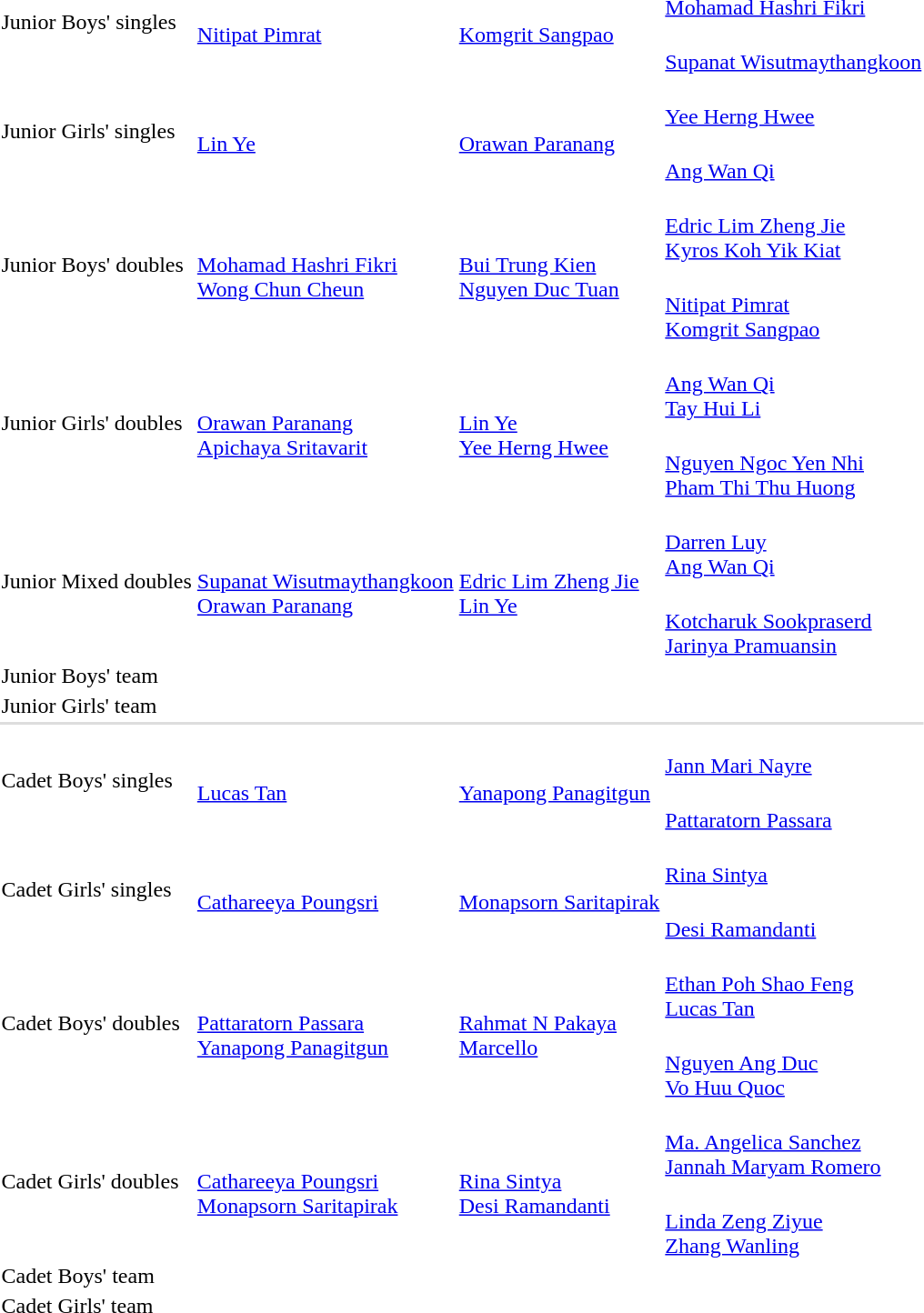<table>
<tr>
<td rowspan=2>Junior Boys' singles</td>
<td rowspan=2><br><a href='#'>Nitipat Pimrat</a></td>
<td rowspan=2><br><a href='#'>Komgrit Sangpao</a></td>
<td><br><a href='#'>Mohamad Hashri Fikri</a></td>
</tr>
<tr>
<td><br><a href='#'>Supanat Wisutmaythangkoon</a></td>
</tr>
<tr>
<td rowspan=2>Junior Girls' singles</td>
<td rowspan=2><br><a href='#'>Lin Ye</a></td>
<td rowspan=2><br><a href='#'>Orawan Paranang</a></td>
<td><br><a href='#'>Yee Herng Hwee</a></td>
</tr>
<tr>
<td><br><a href='#'>Ang Wan Qi</a></td>
</tr>
<tr>
<td rowspan=2>Junior Boys' doubles</td>
<td rowspan=2><br><a href='#'>Mohamad Hashri Fikri</a><br><a href='#'>Wong Chun Cheun</a></td>
<td rowspan=2><br><a href='#'>Bui Trung Kien</a><br><a href='#'>Nguyen Duc Tuan</a></td>
<td><br><a href='#'>Edric Lim Zheng Jie</a><br><a href='#'>Kyros Koh Yik Kiat</a></td>
</tr>
<tr>
<td><br><a href='#'>Nitipat Pimrat</a><br><a href='#'>Komgrit Sangpao</a></td>
</tr>
<tr>
<td rowspan=2>Junior Girls' doubles</td>
<td rowspan=2><br><a href='#'>Orawan Paranang</a><br><a href='#'>Apichaya Sritavarit</a></td>
<td rowspan=2><br><a href='#'>Lin Ye</a><br><a href='#'>Yee Herng Hwee</a></td>
<td><br><a href='#'>Ang Wan Qi</a><br><a href='#'>Tay Hui Li</a></td>
</tr>
<tr>
<td><br><a href='#'>Nguyen Ngoc Yen Nhi</a><br><a href='#'>Pham Thi Thu Huong</a></td>
</tr>
<tr>
<td rowspan=2>Junior Mixed doubles</td>
<td rowspan=2><br><a href='#'>Supanat Wisutmaythangkoon</a><br><a href='#'>Orawan Paranang</a></td>
<td rowspan=2><br><a href='#'>Edric Lim Zheng Jie</a><br><a href='#'>Lin Ye</a></td>
<td><br><a href='#'>Darren Luy</a><br><a href='#'>Ang Wan Qi</a></td>
</tr>
<tr>
<td><br><a href='#'>Kotcharuk Sookpraserd</a><br><a href='#'>Jarinya Pramuansin</a></td>
</tr>
<tr>
<td rowspan=2>Junior Boys' team</td>
<td rowspan=2></td>
<td rowspan=2></td>
<td></td>
</tr>
<tr>
<td></td>
</tr>
<tr>
<td rowspan=2>Junior Girls' team</td>
<td rowspan=2></td>
<td rowspan=2></td>
<td></td>
</tr>
<tr>
<td></td>
</tr>
<tr style="background:#dddddd;">
<td colspan=7></td>
</tr>
<tr>
<td rowspan=2>Cadet Boys' singles</td>
<td rowspan=2><br><a href='#'>Lucas Tan</a></td>
<td rowspan=2><br><a href='#'>Yanapong Panagitgun</a></td>
<td><br><a href='#'>Jann Mari Nayre</a></td>
</tr>
<tr>
<td><br><a href='#'>Pattaratorn Passara</a></td>
</tr>
<tr>
<td rowspan=2>Cadet Girls' singles</td>
<td rowspan=2><br><a href='#'>Cathareeya Poungsri</a></td>
<td rowspan=2><br><a href='#'>Monapsorn Saritapirak</a></td>
<td><br><a href='#'>Rina Sintya</a></td>
</tr>
<tr>
<td><br><a href='#'>Desi Ramandanti</a></td>
</tr>
<tr>
<td rowspan=2>Cadet Boys' doubles</td>
<td rowspan=2><br><a href='#'>Pattaratorn Passara</a><br><a href='#'>Yanapong Panagitgun</a></td>
<td rowspan=2><br><a href='#'>Rahmat N Pakaya</a><br><a href='#'>Marcello</a></td>
<td><br><a href='#'>Ethan Poh Shao Feng</a><br><a href='#'>Lucas Tan</a></td>
</tr>
<tr>
<td><br><a href='#'>Nguyen Ang Duc</a><br><a href='#'>Vo Huu Quoc</a></td>
</tr>
<tr>
<td rowspan=2>Cadet Girls' doubles</td>
<td rowspan=2><br><a href='#'>Cathareeya Poungsri</a><br><a href='#'>Monapsorn Saritapirak</a></td>
<td rowspan=2><br><a href='#'>Rina Sintya</a><br><a href='#'>Desi Ramandanti</a></td>
<td><br><a href='#'>Ma. Angelica Sanchez</a><br><a href='#'>Jannah Maryam Romero</a></td>
</tr>
<tr>
<td><br><a href='#'>Linda Zeng Ziyue</a><br><a href='#'>Zhang Wanling</a></td>
</tr>
<tr>
<td rowspan=2>Cadet Boys' team</td>
<td rowspan=2></td>
<td rowspan=2></td>
<td></td>
</tr>
<tr>
<td></td>
</tr>
<tr>
<td rowspan=2>Cadet Girls' team</td>
<td rowspan=2></td>
<td rowspan=2></td>
<td></td>
</tr>
<tr>
<td></td>
</tr>
</table>
